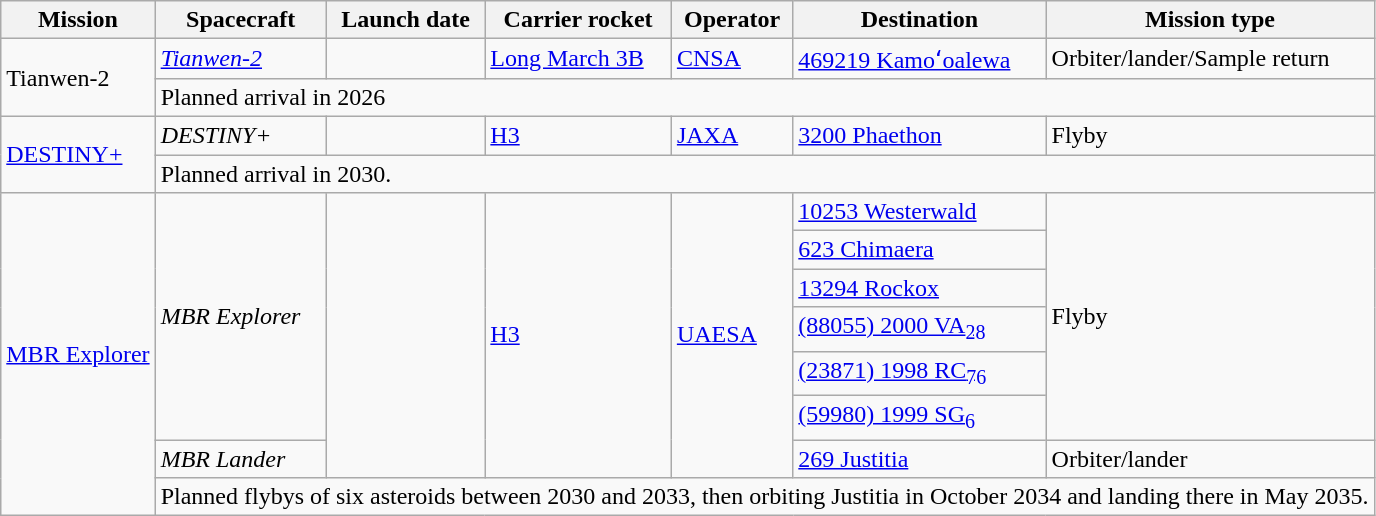<table class="wikitable sortable sticky-header">
<tr>
<th>Mission</th>
<th>Spacecraft</th>
<th>Launch date</th>
<th>Carrier rocket</th>
<th>Operator</th>
<th>Destination</th>
<th>Mission type</th>
</tr>
<tr>
<td rowspan="2">Tianwen-2</td>
<td><em><a href='#'>Tianwen-2</a></em></td>
<td></td>
<td><a href='#'>Long March 3B</a></td>
<td> <a href='#'>CNSA</a></td>
<td><a href='#'>469219 Kamoʻoalewa</a></td>
<td>Orbiter/lander/Sample return</td>
</tr>
<tr>
<td colspan="6">Planned arrival in 2026</td>
</tr>
<tr>
<td rowspan="2"><a href='#'>DESTINY+</a></td>
<td><em>DESTINY+</em></td>
<td></td>
<td><a href='#'>H3</a></td>
<td> <a href='#'>JAXA</a></td>
<td><a href='#'>3200 Phaethon</a></td>
<td>Flyby</td>
</tr>
<tr>
<td colspan="6">Planned arrival in 2030.</td>
</tr>
<tr>
<td rowspan="8"><a href='#'>MBR Explorer</a></td>
<td rowspan="6"><em>MBR Explorer</em></td>
<td rowspan="7"></td>
<td rowspan="7"><a href='#'>H3</a></td>
<td rowspan="7"> <a href='#'>UAESA</a></td>
<td><a href='#'>10253 Westerwald</a></td>
<td rowspan="6">Flyby</td>
</tr>
<tr>
<td><a href='#'>623 Chimaera</a></td>
</tr>
<tr>
<td><a href='#'>13294 Rockox</a></td>
</tr>
<tr>
<td><a href='#'>(88055) 2000 VA<sub>28</sub></a></td>
</tr>
<tr>
<td><a href='#'>(23871) 1998 RC<sub>76</sub></a></td>
</tr>
<tr>
<td><a href='#'>(59980) 1999 SG<sub>6</sub></a></td>
</tr>
<tr>
<td><em>MBR Lander</em></td>
<td><a href='#'>269 Justitia</a></td>
<td>Orbiter/lander</td>
</tr>
<tr>
<td colspan="6">Planned flybys of six asteroids between 2030 and 2033, then orbiting Justitia in October 2034 and landing there in May 2035.</td>
</tr>
</table>
